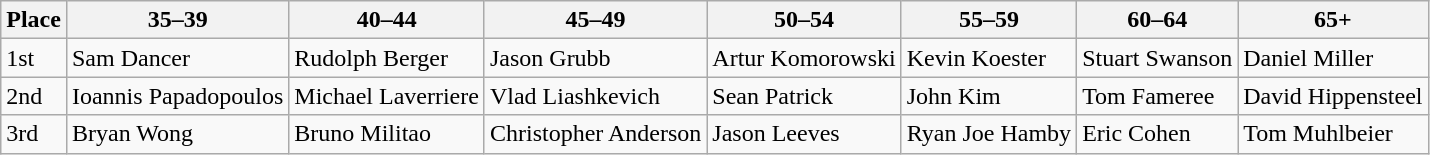<table class="wikitable">
<tr>
<th>Place</th>
<th>35–39</th>
<th>40–44</th>
<th>45–49</th>
<th>50–54</th>
<th>55–59</th>
<th>60–64</th>
<th>65+</th>
</tr>
<tr>
<td>1st</td>
<td> Sam Dancer</td>
<td> Rudolph Berger</td>
<td> Jason Grubb</td>
<td> Artur Komorowski</td>
<td> Kevin Koester</td>
<td> Stuart Swanson</td>
<td> Daniel Miller</td>
</tr>
<tr>
<td>2nd</td>
<td> Ioannis Papadopoulos</td>
<td> Michael Laverriere</td>
<td> Vlad Liashkevich</td>
<td> Sean Patrick</td>
<td> John Kim</td>
<td> Tom Fameree</td>
<td> David Hippensteel</td>
</tr>
<tr>
<td>3rd</td>
<td> Bryan Wong</td>
<td>Bruno Militao</td>
<td> Christopher Anderson</td>
<td> Jason Leeves</td>
<td> Ryan Joe Hamby</td>
<td> Eric Cohen</td>
<td> Tom Muhlbeier</td>
</tr>
</table>
